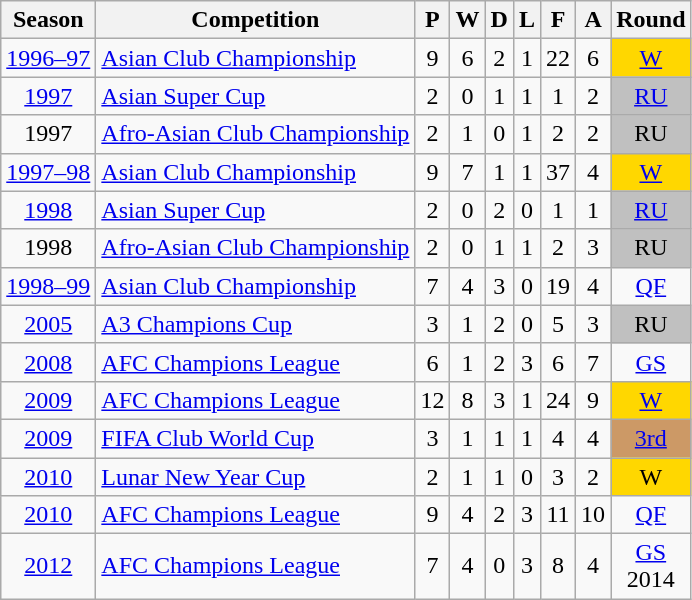<table class="wikitable sortable" style="text-align:center;">
<tr>
<th>Season</th>
<th>Competition</th>
<th>P</th>
<th>W</th>
<th>D</th>
<th>L</th>
<th>F</th>
<th>A</th>
<th>Round</th>
</tr>
<tr>
<td><a href='#'>1996–97</a></td>
<td align=left><a href='#'>Asian Club Championship</a></td>
<td>9</td>
<td>6</td>
<td>2</td>
<td>1</td>
<td>22</td>
<td>6</td>
<td bgcolor=gold><a href='#'>W</a></td>
</tr>
<tr>
<td><a href='#'>1997</a></td>
<td align=left><a href='#'>Asian Super Cup</a></td>
<td>2</td>
<td>0</td>
<td>1</td>
<td>1</td>
<td>1</td>
<td>2</td>
<td bgcolor=silver><a href='#'>RU</a></td>
</tr>
<tr>
<td>1997</td>
<td align=left><a href='#'>Afro-Asian Club Championship</a></td>
<td>2</td>
<td>1</td>
<td>0</td>
<td>1</td>
<td>2</td>
<td>2</td>
<td bgcolor=silver>RU</td>
</tr>
<tr>
<td><a href='#'>1997–98</a></td>
<td align=left><a href='#'>Asian Club Championship</a></td>
<td>9</td>
<td>7</td>
<td>1</td>
<td>1</td>
<td>37</td>
<td>4</td>
<td bgcolor=gold><a href='#'>W</a></td>
</tr>
<tr>
<td><a href='#'>1998</a></td>
<td align=left><a href='#'>Asian Super Cup</a></td>
<td>2</td>
<td>0</td>
<td>2</td>
<td>0</td>
<td>1</td>
<td>1</td>
<td bgcolor=silver><a href='#'>RU</a></td>
</tr>
<tr>
<td>1998</td>
<td align=left><a href='#'>Afro-Asian Club Championship</a></td>
<td>2</td>
<td>0</td>
<td>1</td>
<td>1</td>
<td>2</td>
<td>3</td>
<td bgcolor=silver>RU</td>
</tr>
<tr>
<td><a href='#'>1998–99</a></td>
<td align=left><a href='#'>Asian Club Championship</a></td>
<td>7</td>
<td>4</td>
<td>3</td>
<td>0</td>
<td>19</td>
<td>4</td>
<td><a href='#'>QF</a></td>
</tr>
<tr>
<td><a href='#'>2005</a></td>
<td align=left><a href='#'>A3 Champions Cup</a></td>
<td>3</td>
<td>1</td>
<td>2</td>
<td>0</td>
<td>5</td>
<td>3</td>
<td bgcolor=silver>RU</td>
</tr>
<tr>
<td><a href='#'>2008</a></td>
<td align=left><a href='#'>AFC Champions League</a></td>
<td>6</td>
<td>1</td>
<td>2</td>
<td>3</td>
<td>6</td>
<td>7</td>
<td><a href='#'>GS</a></td>
</tr>
<tr>
<td><a href='#'>2009</a></td>
<td align=left><a href='#'>AFC Champions League</a></td>
<td>12</td>
<td>8</td>
<td>3</td>
<td>1</td>
<td>24</td>
<td>9</td>
<td bgcolor=gold><a href='#'>W</a></td>
</tr>
<tr>
<td><a href='#'>2009</a></td>
<td align=left><a href='#'>FIFA Club World Cup</a></td>
<td>3</td>
<td>1</td>
<td>1</td>
<td>1</td>
<td>4</td>
<td>4</td>
<td bgcolor=cc9966><a href='#'>3rd</a></td>
</tr>
<tr>
<td><a href='#'>2010</a></td>
<td align=left><a href='#'>Lunar New Year Cup</a></td>
<td>2</td>
<td>1</td>
<td>1</td>
<td>0</td>
<td>3</td>
<td>2</td>
<td bgcolor=gold>W</td>
</tr>
<tr>
<td><a href='#'>2010</a></td>
<td align=left><a href='#'>AFC Champions League</a></td>
<td>9</td>
<td>4</td>
<td>2</td>
<td>3</td>
<td>11</td>
<td>10</td>
<td><a href='#'>QF</a></td>
</tr>
<tr>
<td><a href='#'>2012</a></td>
<td align=left><a href='#'>AFC Champions League</a></td>
<td>7</td>
<td>4</td>
<td>0</td>
<td>3</td>
<td>8</td>
<td>4</td>
<td><a href='#'>GS</a><br>2014</td>
</tr>
</table>
